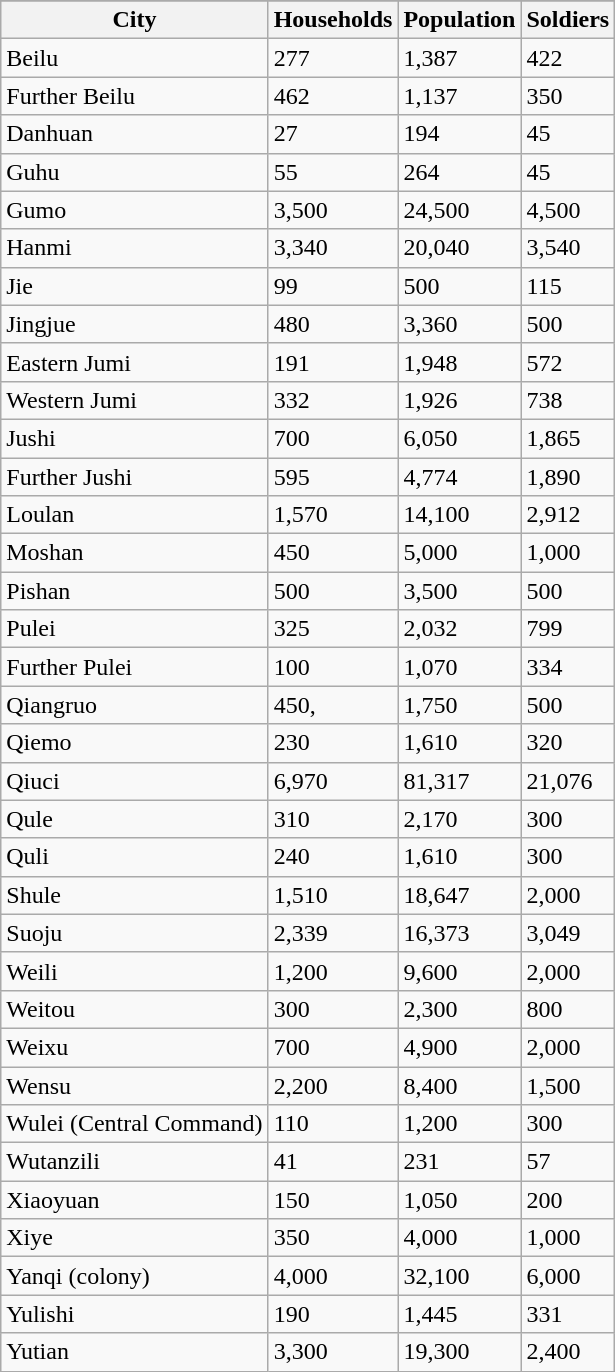<table class="sortable wikitable">
<tr style="background:#CCCC;">
</tr>
<tr>
<th>City</th>
<th>Households</th>
<th>Population</th>
<th>Soldiers</th>
</tr>
<tr>
<td>Beilu</td>
<td>277</td>
<td>1,387</td>
<td>422</td>
</tr>
<tr>
<td>Further Beilu</td>
<td>462</td>
<td>1,137</td>
<td>350</td>
</tr>
<tr>
<td>Danhuan</td>
<td>27</td>
<td>194</td>
<td>45</td>
</tr>
<tr>
<td>Guhu</td>
<td>55</td>
<td>264</td>
<td>45</td>
</tr>
<tr>
<td>Gumo</td>
<td>3,500</td>
<td>24,500</td>
<td>4,500</td>
</tr>
<tr>
<td>Hanmi</td>
<td>3,340</td>
<td>20,040</td>
<td>3,540</td>
</tr>
<tr>
<td>Jie</td>
<td>99</td>
<td>500</td>
<td>115</td>
</tr>
<tr>
<td>Jingjue</td>
<td>480</td>
<td>3,360</td>
<td>500</td>
</tr>
<tr>
<td>Eastern Jumi</td>
<td>191</td>
<td>1,948</td>
<td>572</td>
</tr>
<tr>
<td>Western Jumi</td>
<td>332</td>
<td>1,926</td>
<td>738</td>
</tr>
<tr>
<td>Jushi</td>
<td>700</td>
<td>6,050</td>
<td>1,865</td>
</tr>
<tr>
<td>Further Jushi</td>
<td>595</td>
<td>4,774</td>
<td>1,890</td>
</tr>
<tr>
<td>Loulan</td>
<td>1,570</td>
<td>14,100</td>
<td>2,912</td>
</tr>
<tr>
<td>Moshan</td>
<td>450</td>
<td>5,000</td>
<td>1,000</td>
</tr>
<tr>
<td>Pishan</td>
<td>500</td>
<td>3,500</td>
<td>500</td>
</tr>
<tr>
<td>Pulei</td>
<td>325</td>
<td>2,032</td>
<td>799</td>
</tr>
<tr>
<td>Further Pulei</td>
<td>100</td>
<td>1,070</td>
<td>334</td>
</tr>
<tr>
<td>Qiangruo</td>
<td>450,</td>
<td>1,750</td>
<td>500</td>
</tr>
<tr>
<td>Qiemo</td>
<td>230</td>
<td>1,610</td>
<td>320</td>
</tr>
<tr>
<td>Qiuci</td>
<td>6,970</td>
<td>81,317</td>
<td>21,076</td>
</tr>
<tr>
<td>Qule</td>
<td>310</td>
<td>2,170</td>
<td>300</td>
</tr>
<tr>
<td>Quli</td>
<td>240</td>
<td>1,610</td>
<td>300</td>
</tr>
<tr>
<td>Shule</td>
<td>1,510</td>
<td>18,647</td>
<td>2,000</td>
</tr>
<tr>
<td>Suoju</td>
<td>2,339</td>
<td>16,373</td>
<td>3,049</td>
</tr>
<tr>
<td>Weili</td>
<td>1,200</td>
<td>9,600</td>
<td>2,000</td>
</tr>
<tr>
<td>Weitou</td>
<td>300</td>
<td>2,300</td>
<td>800</td>
</tr>
<tr>
<td>Weixu</td>
<td>700</td>
<td>4,900</td>
<td>2,000</td>
</tr>
<tr>
<td>Wensu</td>
<td>2,200</td>
<td>8,400</td>
<td>1,500</td>
</tr>
<tr>
<td>Wulei (Central Command)</td>
<td>110</td>
<td>1,200</td>
<td>300</td>
</tr>
<tr>
<td>Wutanzili</td>
<td>41</td>
<td>231</td>
<td>57</td>
</tr>
<tr>
<td>Xiaoyuan</td>
<td>150</td>
<td>1,050</td>
<td>200</td>
</tr>
<tr>
<td>Xiye</td>
<td>350</td>
<td>4,000</td>
<td>1,000</td>
</tr>
<tr>
<td>Yanqi (colony)</td>
<td>4,000</td>
<td>32,100</td>
<td>6,000</td>
</tr>
<tr>
<td>Yulishi</td>
<td>190</td>
<td>1,445</td>
<td>331</td>
</tr>
<tr>
<td>Yutian</td>
<td>3,300</td>
<td>19,300</td>
<td>2,400</td>
</tr>
</table>
